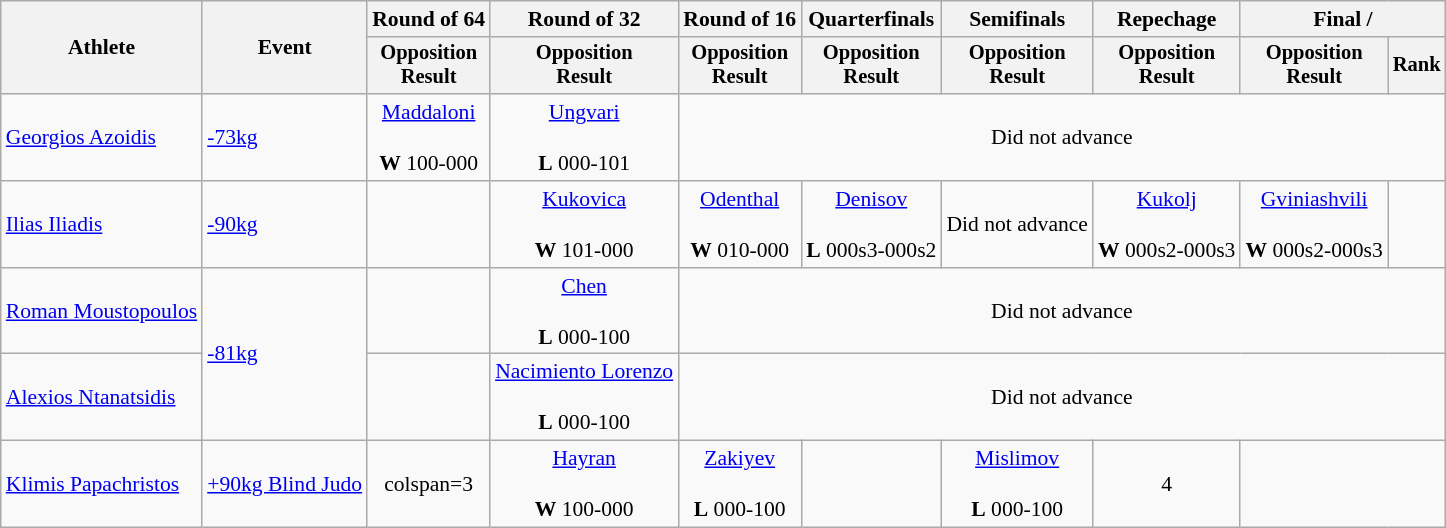<table class="wikitable" style="font-size:90%">
<tr>
<th rowspan=2>Athlete</th>
<th rowspan=2>Event</th>
<th>Round of 64</th>
<th>Round of 32</th>
<th>Round of 16</th>
<th>Quarterfinals</th>
<th>Semifinals</th>
<th>Repechage</th>
<th colspan=2>Final / </th>
</tr>
<tr style="font-size:95%">
<th>Opposition<br>Result</th>
<th>Opposition<br>Result</th>
<th>Opposition<br>Result</th>
<th>Opposition<br>Result</th>
<th>Opposition<br>Result</th>
<th>Opposition<br>Result</th>
<th>Opposition<br>Result</th>
<th>Rank</th>
</tr>
<tr align=center>
<td align=left><a href='#'>Georgios Azoidis</a></td>
<td align=left><a href='#'>-73kg</a></td>
<td><a href='#'>Maddaloni</a><br><br><strong>W</strong> 100-000</td>
<td><a href='#'>Ungvari</a><br><br><strong>L</strong> 000-101</td>
<td colspan=6>Did not advance</td>
</tr>
<tr align=center>
<td align=left><a href='#'>Ilias Iliadis</a></td>
<td align=left><a href='#'>-90kg</a></td>
<td></td>
<td><a href='#'>Kukovica</a><br><br><strong>W</strong> 101-000</td>
<td><a href='#'>Odenthal</a><br><br><strong>W</strong> 010-000</td>
<td><a href='#'>Denisov</a><br><br><strong>L</strong> 000s3-000s2</td>
<td>Did not advance</td>
<td><a href='#'>Kukolj</a><br><br><strong>W</strong> 000s2-000s3</td>
<td><a href='#'>Gviniashvili</a><br><br><strong>W</strong> 000s2-000s3</td>
<td></td>
</tr>
<tr align=center>
<td align=left><a href='#'>Roman Moustopoulos</a></td>
<td align=left rowspan=2><a href='#'>-81kg</a></td>
<td></td>
<td><a href='#'>Chen</a><br><br><strong>L</strong> 000-100</td>
<td colspan=6>Did not advance</td>
</tr>
<tr align=center>
<td align=left><a href='#'>Alexios Ntanatsidis</a></td>
<td></td>
<td><a href='#'>Nacimiento Lorenzo</a><br><br><strong>L</strong> 000-100</td>
<td colspan=6>Did not advance</td>
</tr>
<tr align=center>
<td align=left><a href='#'>Klimis Papachristos</a></td>
<td align=left><a href='#'>+90kg Blind Judo</a></td>
<td>colspan=3 </td>
<td><a href='#'>Hayran</a><br><br><strong>W</strong> 100-000</td>
<td><a href='#'>Zakiyev</a><br><br><strong>L</strong> 000-100</td>
<td></td>
<td><a href='#'>Mislimov</a><br><br><strong>L</strong> 000-100</td>
<td>4</td>
</tr>
</table>
